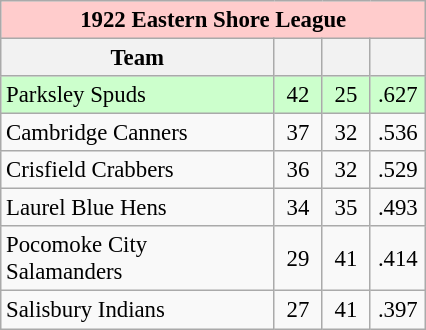<table class="wikitable" style="font-size: 95%;">
<tr>
<th colspan="10" style="background-color: #FFCCCC;text-align:center;vertical-align:middle;">1922 Eastern Shore League</th>
</tr>
<tr>
<th width="175">Team</th>
<th width="25"></th>
<th width="25"></th>
<th width="30"></th>
</tr>
<tr style="background-color:#ccffcc">
<td>Parksley Spuds</td>
<td style="text-align:center;">42</td>
<td style="text-align:center;">25</td>
<td style="text-align:center;">.627</td>
</tr>
<tr>
<td>Cambridge Canners</td>
<td style="text-align:center;">37</td>
<td style="text-align:center;">32</td>
<td style="text-align:center;">.536</td>
</tr>
<tr>
<td>Crisfield Crabbers</td>
<td style="text-align:center;">36</td>
<td style="text-align:center;">32</td>
<td style="text-align:center;">.529</td>
</tr>
<tr>
<td>Laurel Blue Hens</td>
<td style="text-align:center;">34</td>
<td style="text-align:center;">35</td>
<td style="text-align:center;">.493</td>
</tr>
<tr>
<td>Pocomoke City Salamanders</td>
<td style="text-align:center;">29</td>
<td style="text-align:center;">41</td>
<td style="text-align:center;">.414</td>
</tr>
<tr>
<td>Salisbury Indians</td>
<td style="text-align:center;">27</td>
<td style="text-align:center;">41</td>
<td style="text-align:center;">.397</td>
</tr>
</table>
